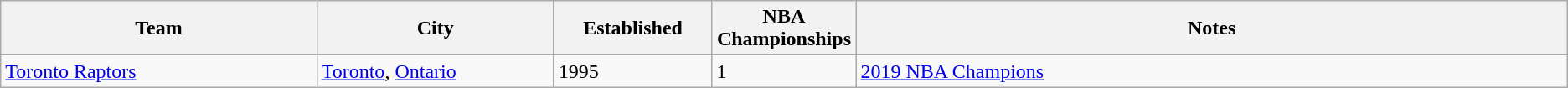<table class="wikitable">
<tr>
<th bgcolor="#DDDDFF" width="20%">Team</th>
<th bgcolor="#DDDDFF" width="15%">City</th>
<th bgcolor="#DDDDFF" width="10%">Established</th>
<th bgcolor="#DDDDFF" width="5%">NBA Championships</th>
<th bgcolor="#DDDDFF" width="45%">Notes</th>
</tr>
<tr>
<td><a href='#'>Toronto Raptors</a></td>
<td><a href='#'>Toronto</a>, <a href='#'>Ontario</a></td>
<td>1995</td>
<td>1</td>
<td><a href='#'>2019 NBA Champions</a></td>
</tr>
</table>
